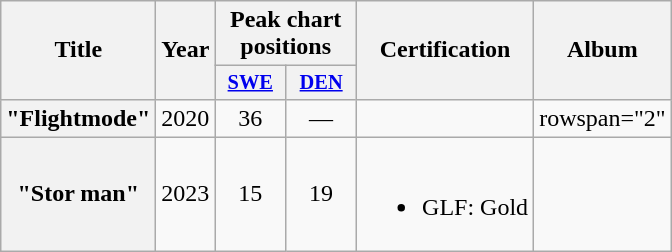<table class="wikitable plainrowheaders" style="text-align:center;">
<tr>
<th scope="col" rowspan="2">Title</th>
<th scope="col" rowspan="2">Year</th>
<th scope="col" colspan="2">Peak chart positions</th>
<th scope="col" rowspan="2">Certification</th>
<th scope="col" rowspan="2">Album</th>
</tr>
<tr>
<th scope="col" style="width:3em;font-size:85%;"><a href='#'>SWE</a><br></th>
<th scope="col" style="width:3em;font-size:85%;"><a href='#'>DEN</a><br></th>
</tr>
<tr>
<th scope="row">"Flightmode"<br></th>
<td>2020</td>
<td>36</td>
<td>—</td>
<td></td>
<td>rowspan="2" </td>
</tr>
<tr>
<th scope="row">"Stor man"<br></th>
<td>2023</td>
<td>15</td>
<td>19</td>
<td><br><ul><li>GLF: Gold</li></ul></td>
</tr>
</table>
